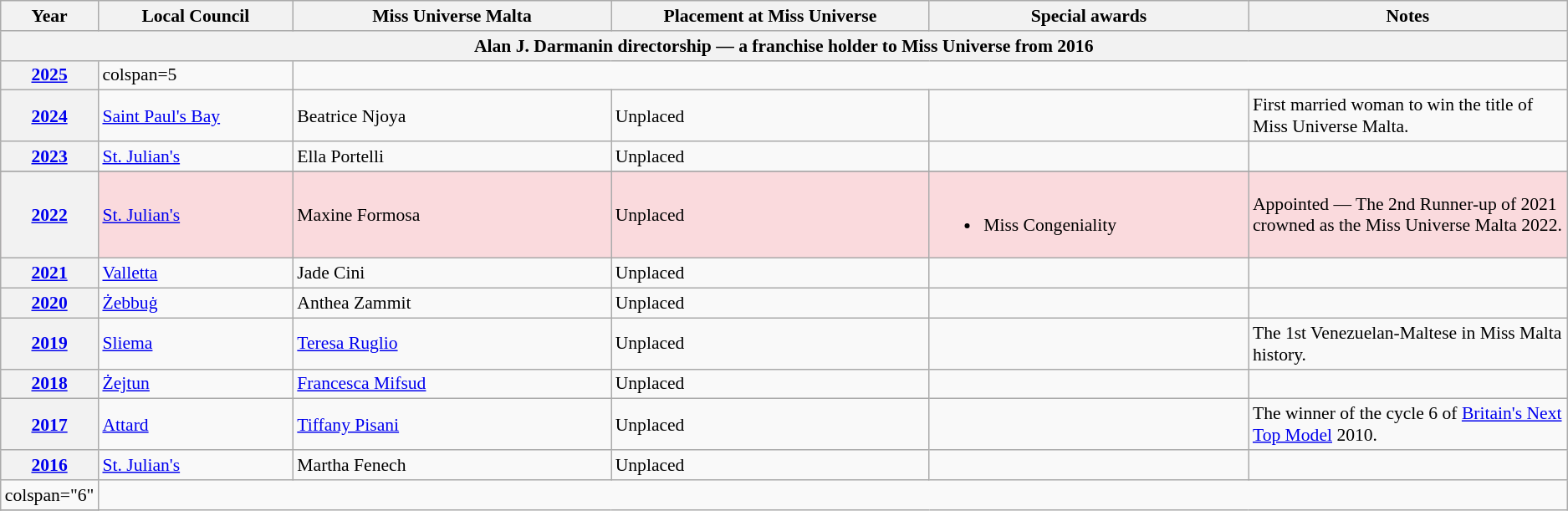<table class="wikitable " style="font-size: 90%;">
<tr>
<th width="60">Year</th>
<th width="150">Local Council</th>
<th width="250">Miss Universe Malta</th>
<th width="250">Placement at Miss Universe</th>
<th width="250">Special awards</th>
<th width="250">Notes</th>
</tr>
<tr>
<th colspan="6">Alan J. Darmanin directorship — a franchise holder to Miss Universe from 2016</th>
</tr>
<tr>
<th><a href='#'>2025</a></th>
<td>colspan=5 </td>
</tr>
<tr>
<th><a href='#'>2024</a></th>
<td><a href='#'>Saint Paul's Bay</a></td>
<td>Beatrice Njoya</td>
<td>Unplaced</td>
<td></td>
<td>First married woman to win the title of Miss Universe Malta.</td>
</tr>
<tr>
<th><a href='#'>2023</a></th>
<td><a href='#'>St. Julian's</a></td>
<td>Ella Portelli</td>
<td>Unplaced</td>
<td></td>
<td></td>
</tr>
<tr>
</tr>
<tr style="background-color:#FADADD;">
<th><a href='#'>2022</a></th>
<td><a href='#'>St. Julian's</a></td>
<td>Maxine Formosa</td>
<td>Unplaced</td>
<td><br><ul><li>Miss Congeniality</li></ul></td>
<td>Appointed — The 2nd Runner-up of 2021 crowned as the Miss Universe Malta 2022.</td>
</tr>
<tr>
<th><a href='#'>2021</a></th>
<td><a href='#'>Valletta</a></td>
<td>Jade Cini</td>
<td>Unplaced</td>
<td></td>
<td></td>
</tr>
<tr>
<th><a href='#'>2020</a></th>
<td><a href='#'>Żebbuġ</a></td>
<td>Anthea Zammit</td>
<td>Unplaced</td>
<td></td>
<td></td>
</tr>
<tr>
<th><a href='#'>2019</a></th>
<td><a href='#'>Sliema</a></td>
<td><a href='#'>Teresa Ruglio</a></td>
<td>Unplaced</td>
<td></td>
<td>The 1st Venezuelan-Maltese in Miss Malta history.</td>
</tr>
<tr>
<th><a href='#'>2018</a></th>
<td><a href='#'>Żejtun</a></td>
<td><a href='#'>Francesca Mifsud</a></td>
<td>Unplaced</td>
<td></td>
<td></td>
</tr>
<tr>
<th><a href='#'>2017</a></th>
<td><a href='#'>Attard</a></td>
<td><a href='#'>Tiffany Pisani</a></td>
<td>Unplaced</td>
<td></td>
<td>The winner of the cycle 6 of <a href='#'>Britain's Next Top Model</a> 2010.</td>
</tr>
<tr>
<th><a href='#'>2016</a></th>
<td><a href='#'>St. Julian's</a></td>
<td>Martha Fenech</td>
<td>Unplaced</td>
<td></td>
<td></td>
</tr>
<tr>
<td>colspan="6" </td>
</tr>
<tr>
</tr>
</table>
